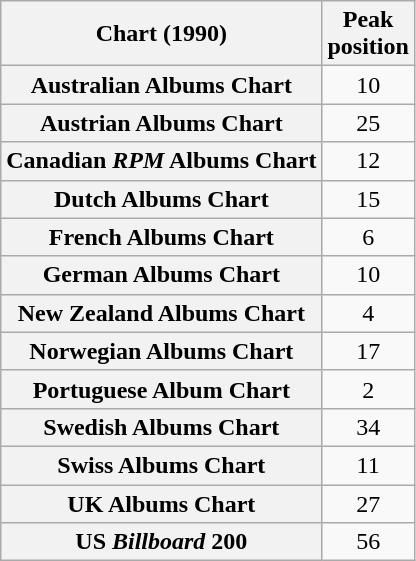<table class="wikitable plainrowheaders sortable" style="text-align:center;" border="1">
<tr>
<th scope="col">Chart (1990)</th>
<th scope="col">Peak<br>position</th>
</tr>
<tr>
<th scope="row">Australian Albums Chart</th>
<td>10</td>
</tr>
<tr>
<th scope="row">Austrian Albums Chart</th>
<td>25</td>
</tr>
<tr>
<th scope="row">Canadian <em>RPM</em> Albums Chart</th>
<td>12</td>
</tr>
<tr>
<th scope="row">Dutch Albums Chart</th>
<td>15</td>
</tr>
<tr>
<th scope="row">French Albums Chart</th>
<td>6</td>
</tr>
<tr>
<th scope="row">German Albums Chart</th>
<td>10</td>
</tr>
<tr>
<th scope="row">New Zealand Albums Chart</th>
<td>4</td>
</tr>
<tr>
<th scope="row">Norwegian Albums Chart</th>
<td>17</td>
</tr>
<tr>
<th scope="row">Portuguese Album Chart</th>
<td>2</td>
</tr>
<tr>
<th scope="row">Swedish Albums Chart</th>
<td>34</td>
</tr>
<tr>
<th scope="row">Swiss Albums Chart</th>
<td>11</td>
</tr>
<tr>
<th scope="row">UK Albums Chart</th>
<td>27</td>
</tr>
<tr>
<th scope="row">US <em>Billboard</em> 200</th>
<td>56</td>
</tr>
</table>
